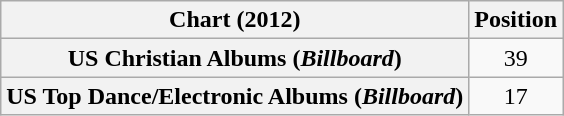<table class="wikitable sortable plainrowheaders" style="text-align:center">
<tr>
<th scope="col">Chart (2012)</th>
<th scope="col">Position</th>
</tr>
<tr>
<th scope="row">US Christian Albums (<em>Billboard</em>)</th>
<td>39</td>
</tr>
<tr>
<th scope="row">US Top Dance/Electronic Albums (<em>Billboard</em>)</th>
<td>17</td>
</tr>
</table>
